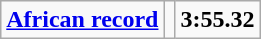<table class="wikitable">
<tr>
<td><strong><a href='#'>African record</a></strong></td>
<td></td>
<td><strong>3:55.32</strong></td>
</tr>
</table>
